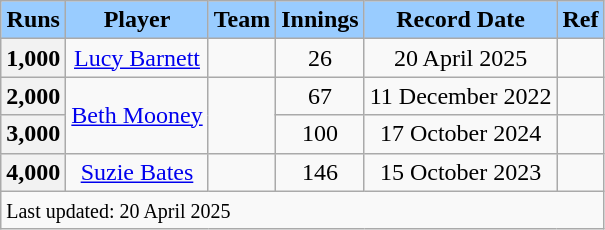<table class="wikitable sortable" style="text-align:center;">
<tr>
<th scope="col" style="background:#9cf;">Runs</th>
<th scope="col" style="background:#9cf;">Player</th>
<th scope="col" style="background:#9cf;">Team</th>
<th scope="col" style="background:#9cf;">Innings</th>
<th scope="col" style="background:#9cf;">Record Date</th>
<th scope="col" style="background:#9cf;">Ref</th>
</tr>
<tr>
<th scope=row style=text-align:center;>1,000</th>
<td><a href='#'>Lucy Barnett</a></td>
<td></td>
<td>26</td>
<td>20 April 2025</td>
<td></td>
</tr>
<tr>
<th scope=row style=text-align:center;>2,000</th>
<td rowspan=2><a href='#'>Beth Mooney</a></td>
<td rowspan=2></td>
<td>67</td>
<td>11 December 2022</td>
<td></td>
</tr>
<tr>
<th scope=row style=text-align:center;>3,000</th>
<td>100</td>
<td>17 October 2024</td>
<td></td>
</tr>
<tr>
<th scope=row style=text-align:center;>4,000</th>
<td><a href='#'>Suzie Bates</a></td>
<td></td>
<td>146</td>
<td>15 October 2023</td>
<td></td>
</tr>
<tr class="sortbottom">
<td colspan="6" style="text-align:left;"><small>Last updated: 20 April 2025</small></td>
</tr>
</table>
